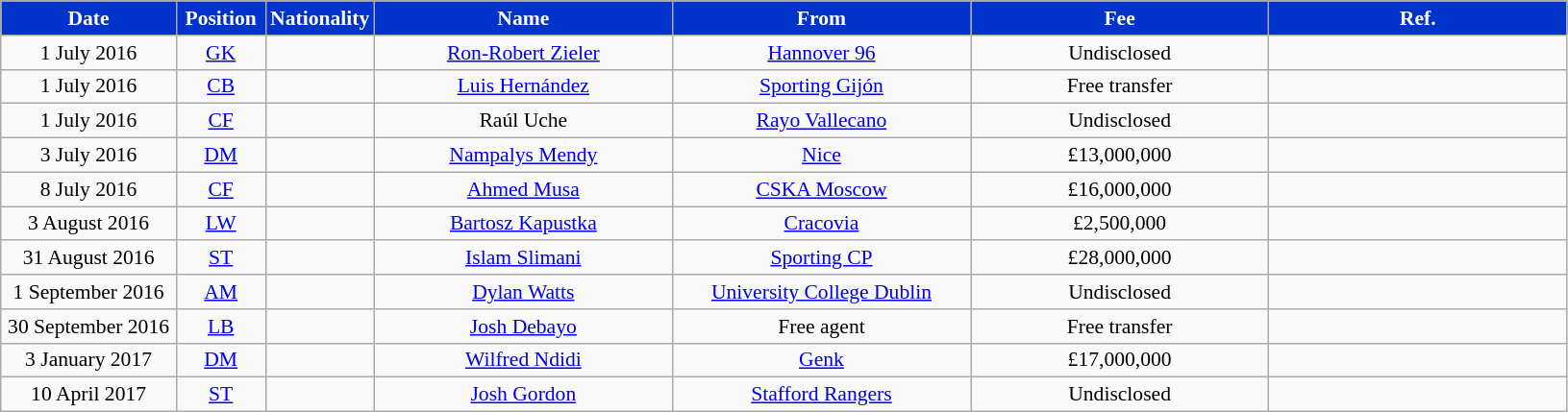<table class="wikitable" style="text-align:center; font-size:90%; ">
<tr>
<th style="background:#03c; color:white; width:115px;">Date</th>
<th style="background:#03c; color:white; width:55px;">Position</th>
<th style="background:#03c; color:white; width:55px;">Nationality</th>
<th style="background:#03c; color:white; width:200px;">Name</th>
<th style="background:#03c; color:white; width:200px;">From</th>
<th style="background:#03c; color:white; width:200px;">Fee</th>
<th style="background:#03c; color:white; width:200px;">Ref.</th>
</tr>
<tr>
<td>1 July 2016</td>
<td><a href='#'>GK</a></td>
<td></td>
<td><a href='#'>Ron-Robert Zieler</a></td>
<td><a href='#'>Hannover 96</a></td>
<td>Undisclosed</td>
<td></td>
</tr>
<tr>
<td>1 July 2016</td>
<td><a href='#'>CB</a></td>
<td></td>
<td><a href='#'>Luis Hernández</a></td>
<td><a href='#'>Sporting Gijón</a></td>
<td>Free transfer</td>
<td></td>
</tr>
<tr>
<td>1 July 2016</td>
<td><a href='#'>CF</a></td>
<td></td>
<td>Raúl Uche</td>
<td><a href='#'>Rayo Vallecano</a></td>
<td>Undisclosed</td>
<td></td>
</tr>
<tr>
<td>3 July 2016</td>
<td><a href='#'>DM</a></td>
<td></td>
<td><a href='#'>Nampalys Mendy</a></td>
<td><a href='#'>Nice</a></td>
<td>£13,000,000</td>
<td></td>
</tr>
<tr>
<td>8 July 2016</td>
<td><a href='#'>CF</a></td>
<td></td>
<td><a href='#'>Ahmed Musa</a></td>
<td><a href='#'>CSKA Moscow</a></td>
<td>£16,000,000</td>
<td></td>
</tr>
<tr>
<td>3 August 2016</td>
<td><a href='#'>LW</a></td>
<td></td>
<td><a href='#'>Bartosz Kapustka</a></td>
<td><a href='#'>Cracovia</a></td>
<td>£2,500,000</td>
<td></td>
</tr>
<tr>
<td>31 August 2016</td>
<td><a href='#'>ST</a></td>
<td></td>
<td><a href='#'>Islam Slimani</a></td>
<td><a href='#'>Sporting CP</a></td>
<td>£28,000,000</td>
<td></td>
</tr>
<tr>
<td>1 September 2016</td>
<td><a href='#'>AM</a></td>
<td></td>
<td><a href='#'>Dylan Watts</a></td>
<td><a href='#'>University College Dublin</a></td>
<td>Undisclosed</td>
<td></td>
</tr>
<tr>
<td>30 September 2016</td>
<td><a href='#'>LB</a></td>
<td></td>
<td><a href='#'>Josh Debayo</a></td>
<td>Free agent</td>
<td>Free transfer</td>
<td></td>
</tr>
<tr>
<td>3 January 2017</td>
<td><a href='#'>DM</a></td>
<td></td>
<td><a href='#'>Wilfred Ndidi</a></td>
<td><a href='#'>Genk</a></td>
<td>£17,000,000</td>
<td></td>
</tr>
<tr>
<td>10 April 2017</td>
<td><a href='#'>ST</a></td>
<td></td>
<td><a href='#'>Josh Gordon</a></td>
<td><a href='#'>Stafford Rangers</a></td>
<td>Undisclosed</td>
<td></td>
</tr>
</table>
